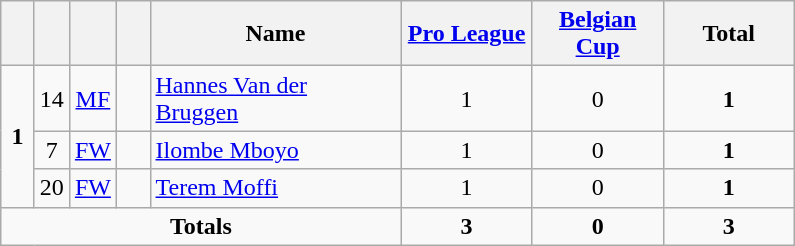<table class="wikitable" style="text-align:center">
<tr>
<th width=15></th>
<th width=15></th>
<th width=15></th>
<th width=15></th>
<th width=160>Name</th>
<th width=80><a href='#'>Pro League</a></th>
<th width=80><a href='#'>Belgian Cup</a></th>
<th width=80>Total</th>
</tr>
<tr>
<td rowspan=3><strong>1</strong></td>
<td>14</td>
<td><a href='#'>MF</a></td>
<td></td>
<td align=left><a href='#'>Hannes Van der Bruggen</a></td>
<td>1</td>
<td>0</td>
<td><strong>1</strong></td>
</tr>
<tr>
<td>7</td>
<td><a href='#'>FW</a></td>
<td></td>
<td align=left><a href='#'>Ilombe Mboyo</a></td>
<td>1</td>
<td>0</td>
<td><strong>1</strong></td>
</tr>
<tr>
<td>20</td>
<td><a href='#'>FW</a></td>
<td></td>
<td align=left><a href='#'>Terem Moffi</a></td>
<td>1</td>
<td>0</td>
<td><strong>1</strong></td>
</tr>
<tr>
<td colspan=5><strong>Totals</strong></td>
<td><strong>3</strong></td>
<td><strong>0</strong></td>
<td><strong>3</strong></td>
</tr>
</table>
